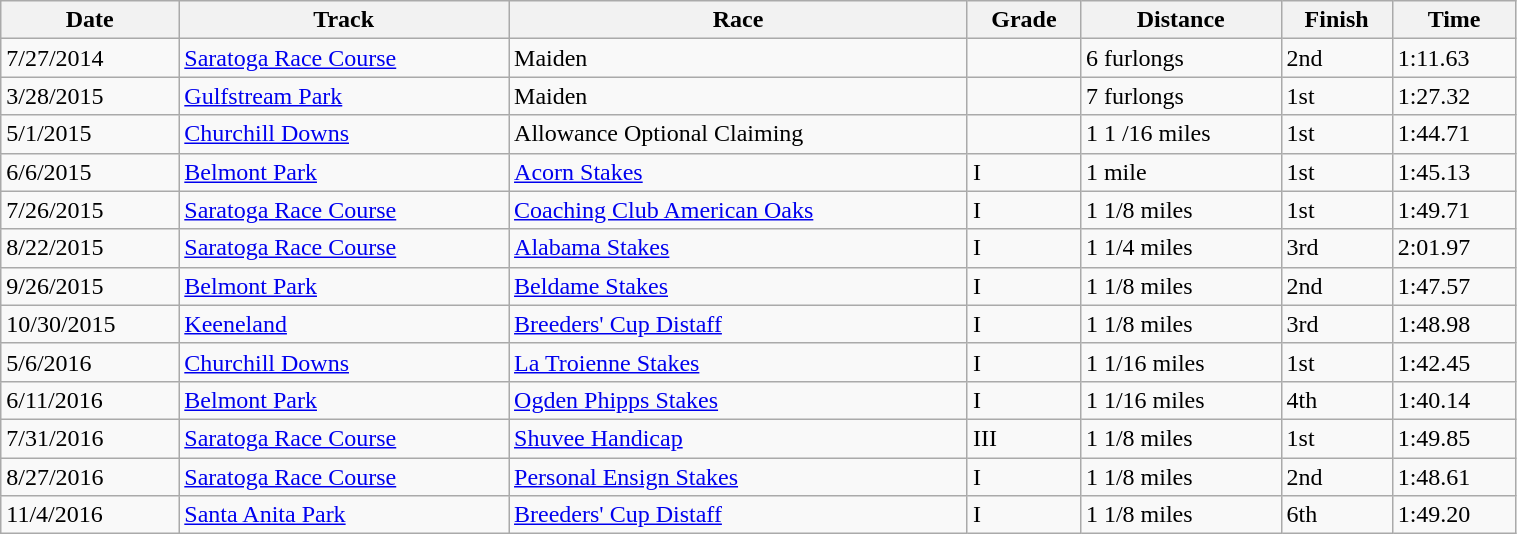<table class="wikitable sortable" style="width:80%;">
<tr>
<th>Date</th>
<th>Track</th>
<th>Race</th>
<th>Grade</th>
<th>Distance</th>
<th>Finish</th>
<th>Time</th>
</tr>
<tr>
<td>7/27/2014</td>
<td><a href='#'>Saratoga Race Course</a></td>
<td>Maiden</td>
<td></td>
<td>6 furlongs</td>
<td>2nd</td>
<td>1:11.63</td>
</tr>
<tr>
<td>3/28/2015</td>
<td><a href='#'>Gulfstream Park</a></td>
<td>Maiden</td>
<td></td>
<td>7 furlongs</td>
<td>1st</td>
<td>1:27.32</td>
</tr>
<tr>
<td>5/1/2015</td>
<td><a href='#'>Churchill Downs</a></td>
<td>Allowance Optional Claiming</td>
<td></td>
<td>1 1 /16 miles</td>
<td>1st</td>
<td>1:44.71</td>
</tr>
<tr>
<td>6/6/2015</td>
<td><a href='#'>Belmont Park</a></td>
<td><a href='#'>Acorn Stakes</a></td>
<td>I</td>
<td>1 mile</td>
<td>1st</td>
<td>1:45.13</td>
</tr>
<tr>
<td>7/26/2015</td>
<td><a href='#'>Saratoga Race Course</a></td>
<td><a href='#'>Coaching Club American Oaks</a></td>
<td>I</td>
<td>1 1/8 miles</td>
<td>1st</td>
<td>1:49.71</td>
</tr>
<tr>
<td>8/22/2015</td>
<td><a href='#'>Saratoga Race Course</a></td>
<td><a href='#'>Alabama Stakes</a></td>
<td>I</td>
<td>1 1/4 miles</td>
<td>3rd</td>
<td>2:01.97</td>
</tr>
<tr>
<td>9/26/2015</td>
<td><a href='#'>Belmont Park</a></td>
<td><a href='#'>Beldame Stakes</a></td>
<td>I</td>
<td>1 1/8 miles</td>
<td>2nd</td>
<td>1:47.57</td>
</tr>
<tr>
<td>10/30/2015</td>
<td><a href='#'>Keeneland</a></td>
<td><a href='#'>Breeders' Cup Distaff</a></td>
<td>I</td>
<td>1 1/8 miles</td>
<td>3rd</td>
<td>1:48.98</td>
</tr>
<tr>
<td>5/6/2016</td>
<td><a href='#'>Churchill Downs</a></td>
<td><a href='#'>La Troienne Stakes</a></td>
<td>I</td>
<td>1 1/16 miles</td>
<td>1st</td>
<td>1:42.45</td>
</tr>
<tr>
<td>6/11/2016</td>
<td><a href='#'>Belmont Park</a></td>
<td><a href='#'>Ogden Phipps Stakes</a></td>
<td>I</td>
<td>1 1/16 miles</td>
<td>4th</td>
<td>1:40.14</td>
</tr>
<tr>
<td>7/31/2016</td>
<td><a href='#'>Saratoga Race Course</a></td>
<td><a href='#'>Shuvee Handicap</a></td>
<td>III</td>
<td>1 1/8 miles</td>
<td>1st</td>
<td>1:49.85</td>
</tr>
<tr>
<td>8/27/2016</td>
<td><a href='#'>Saratoga Race Course</a></td>
<td><a href='#'>Personal Ensign Stakes</a></td>
<td>I</td>
<td>1 1/8 miles</td>
<td>2nd</td>
<td>1:48.61</td>
</tr>
<tr>
<td>11/4/2016</td>
<td><a href='#'>Santa Anita Park</a></td>
<td><a href='#'>Breeders' Cup Distaff</a></td>
<td>I</td>
<td>1 1/8 miles</td>
<td>6th</td>
<td>1:49.20</td>
</tr>
</table>
